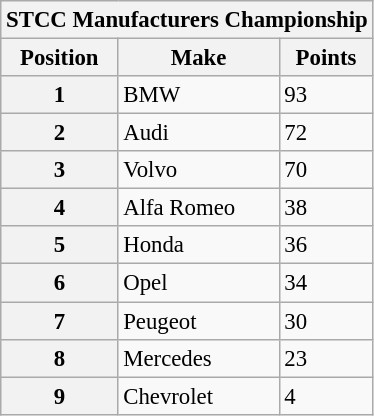<table class="wikitable" style="font-size: 95%">
<tr>
<th colspan=3>STCC Manufacturers Championship</th>
</tr>
<tr>
<th>Position</th>
<th>Make</th>
<th>Points</th>
</tr>
<tr>
<th>1</th>
<td>BMW</td>
<td>93</td>
</tr>
<tr>
<th>2</th>
<td>Audi</td>
<td>72</td>
</tr>
<tr>
<th>3</th>
<td>Volvo</td>
<td>70</td>
</tr>
<tr>
<th>4</th>
<td>Alfa Romeo</td>
<td>38</td>
</tr>
<tr>
<th>5</th>
<td>Honda</td>
<td>36</td>
</tr>
<tr>
<th>6</th>
<td>Opel</td>
<td>34</td>
</tr>
<tr>
<th>7</th>
<td>Peugeot</td>
<td>30</td>
</tr>
<tr>
<th>8</th>
<td>Mercedes</td>
<td>23</td>
</tr>
<tr>
<th>9</th>
<td>Chevrolet</td>
<td>4</td>
</tr>
</table>
